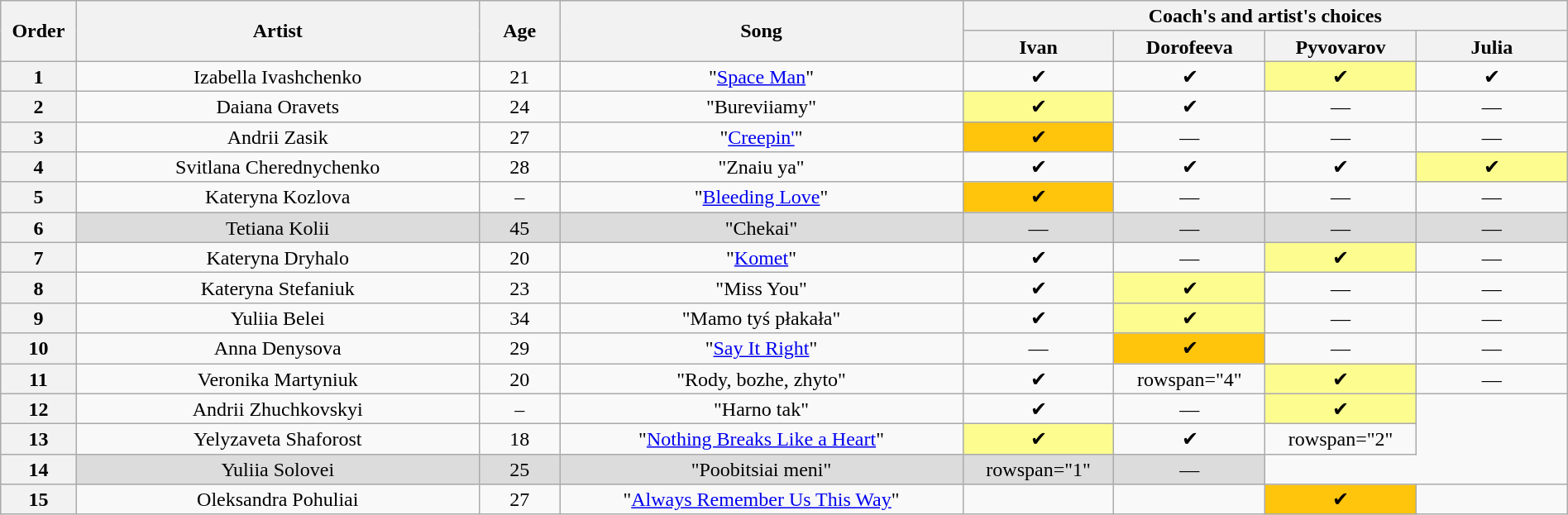<table class="wikitable" style="text-align:center; line-height:17px; width:100%">
<tr>
<th rowspan="2" scope="col" style="width:03%">Order</th>
<th rowspan="2" scope="col" style="width:20%">Artist</th>
<th rowspan="2" scope="col" style="width:04%">Age</th>
<th rowspan="2" scope="col" style="width:20%">Song</th>
<th colspan="4" scope="col" style="width:28%">Coach's and artist's choices</th>
</tr>
<tr>
<th style="width:7.5%">Ivan</th>
<th style="width:7.5%">Dorofeeva</th>
<th style="width:7.5%">Pyvovarov</th>
<th style="width:7.5%">Julia</th>
</tr>
<tr>
<th>1</th>
<td>Izabella Ivashchenko</td>
<td>21</td>
<td>"<a href='#'>Space Man</a>"</td>
<td>✔</td>
<td>✔</td>
<td style="background:#fdfc8f">✔</td>
<td>✔</td>
</tr>
<tr>
<th>2</th>
<td>Daiana Oravets</td>
<td>24</td>
<td>"Bureviiamy"</td>
<td style="background:#fdfc8f">✔</td>
<td>✔</td>
<td>—</td>
<td>—</td>
</tr>
<tr>
<th>3</th>
<td>Andrii Zasik</td>
<td>27</td>
<td>"<a href='#'>Creepin'</a>"</td>
<td style="background:#ffc40c">✔</td>
<td>—</td>
<td>—</td>
<td>—</td>
</tr>
<tr>
<th>4</th>
<td>Svitlana Cherednychenko</td>
<td>28</td>
<td>"Znaiu ya"</td>
<td>✔</td>
<td>✔</td>
<td>✔</td>
<td style="background:#fdfc8f">✔</td>
</tr>
<tr>
<th>5</th>
<td>Kateryna Kozlova</td>
<td>–</td>
<td>"<a href='#'>Bleeding Love</a>"</td>
<td style="background:#ffc40c">✔</td>
<td>—</td>
<td>—</td>
<td>—</td>
</tr>
<tr style="background:#dcdcdc">
<th>6</th>
<td>Tetiana Kolii</td>
<td>45</td>
<td>"Chekai"</td>
<td>—</td>
<td>—</td>
<td>—</td>
<td>—</td>
</tr>
<tr>
<th>7</th>
<td>Kateryna Dryhalo</td>
<td>20</td>
<td>"<a href='#'>Komet</a>"</td>
<td>✔</td>
<td>—</td>
<td style="background:#fdfc8f">✔</td>
<td>—</td>
</tr>
<tr>
<th>8</th>
<td>Kateryna Stefaniuk</td>
<td>23</td>
<td>"Miss You"</td>
<td>✔</td>
<td style="background:#fdfc8f">✔</td>
<td>—</td>
<td>—</td>
</tr>
<tr>
<th>9</th>
<td>Yuliia Belei</td>
<td>34</td>
<td>"Mamo tyś płakała"</td>
<td>✔</td>
<td style="background:#fdfc8f">✔</td>
<td>—</td>
<td>—</td>
</tr>
<tr>
<th>10</th>
<td>Anna Denysova</td>
<td>29</td>
<td>"<a href='#'>Say It Right</a>"</td>
<td>—</td>
<td style="background:#ffc40c">✔</td>
<td>—</td>
<td>—</td>
</tr>
<tr>
<th>11</th>
<td>Veronika Martyniuk</td>
<td>20</td>
<td>"Rody, bozhe, zhyto"</td>
<td>✔</td>
<td>rowspan="4" </td>
<td style="background:#fdfc8f">✔</td>
<td>—</td>
</tr>
<tr>
<th>12</th>
<td>Andrii Zhuchkovskyi</td>
<td>–</td>
<td>"Harno tak"</td>
<td>✔</td>
<td>—</td>
<td style="background:#fdfc8f">✔</td>
</tr>
<tr>
<th>13</th>
<td>Yelyzaveta Shaforost</td>
<td>18</td>
<td>"<a href='#'>Nothing Breaks Like a Heart</a>"</td>
<td style="background:#fdfc8f">✔</td>
<td>✔</td>
<td>rowspan="2" </td>
</tr>
<tr style="background:#dcdcdc">
<th>14</th>
<td>Yuliia Solovei</td>
<td>25</td>
<td>"Poobitsiai meni"</td>
<td>rowspan="1" </td>
<td>—</td>
</tr>
<tr>
<th>15</th>
<td>Oleksandra Pohuliai</td>
<td>27</td>
<td>"<a href='#'>Always Remember Us This Way</a>"</td>
<td></td>
<td></td>
<td style="background:#ffc40c">✔</td>
<td></td>
</tr>
</table>
